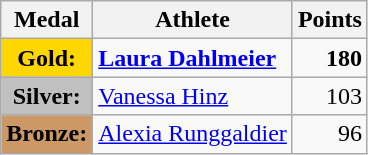<table class="wikitable">
<tr>
<th>Medal</th>
<th>Athlete</th>
<th>Points</th>
</tr>
<tr>
<td style="text-align:center;background-color:gold;"><strong>Gold:</strong></td>
<td> <strong><a href='#'>Laura Dahlmeier</a></strong></td>
<td align="right"><strong>180</strong></td>
</tr>
<tr>
<td style="text-align:center;background-color:silver;"><strong>Silver:</strong></td>
<td> <a href='#'>Vanessa Hinz</a></td>
<td align="right">103</td>
</tr>
<tr>
<td style="text-align:center;background-color:#CC9966;"><strong>Bronze:</strong></td>
<td> <a href='#'>Alexia Runggaldier</a></td>
<td align="right">96</td>
</tr>
</table>
